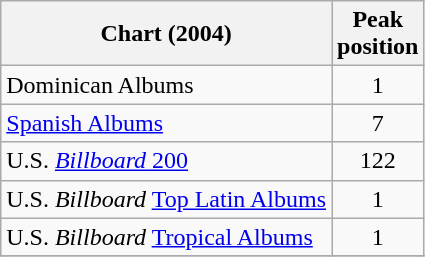<table class="wikitable">
<tr>
<th>Chart (2004)</th>
<th>Peak<br>position</th>
</tr>
<tr>
<td>Dominican Albums</td>
<td align="center">1</td>
</tr>
<tr>
<td><a href='#'>Spanish Albums</a></td>
<td align="center">7</td>
</tr>
<tr>
<td>U.S. <a href='#'><em>Billboard</em> 200</a></td>
<td align="center">122</td>
</tr>
<tr>
<td>U.S. <em>Billboard</em> <a href='#'>Top Latin Albums</a></td>
<td align="center">1</td>
</tr>
<tr>
<td>U.S. <em>Billboard</em> <a href='#'>Tropical Albums</a></td>
<td align="center">1</td>
</tr>
<tr>
</tr>
</table>
